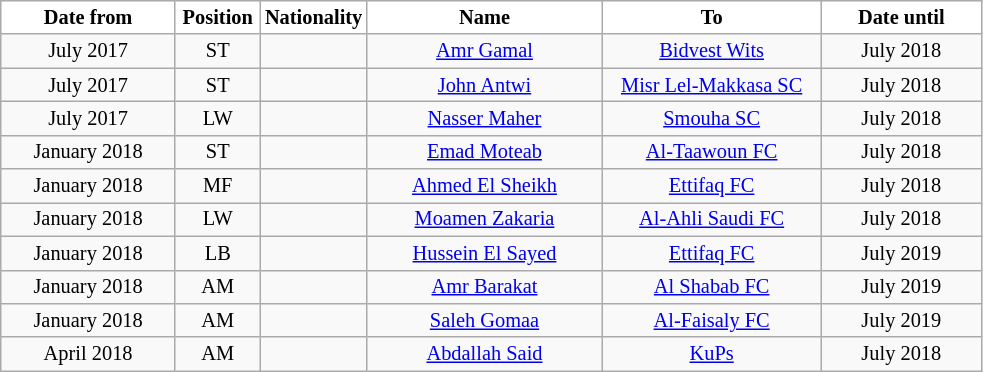<table class="wikitable"  style="text-align:center; font-size:85%; ">
<tr>
<th style="background:#FFFFFF; color:#000000; width:110px;">Date from</th>
<th style="background:#FFFFFF; color:#000000; width:50px;">Position</th>
<th style="background:#FFFFFF; color:#000000; width:50px;">Nationality</th>
<th style="background:#FFFFFF; color:#000000; width:150px;">Name</th>
<th style="background:#FFFFFF; color:#000000; width:140px;">To</th>
<th style="background:#FFFFFF; color:#000000; width:100px;">Date until</th>
</tr>
<tr>
<td>July 2017</td>
<td>ST</td>
<td></td>
<td><a href='#'>Amr Gamal</a></td>
<td><a href='#'>Bidvest Wits</a></td>
<td>July 2018</td>
</tr>
<tr>
<td>July 2017</td>
<td>ST</td>
<td></td>
<td><a href='#'>John Antwi</a></td>
<td><a href='#'>Misr Lel-Makkasa SC</a></td>
<td>July 2018</td>
</tr>
<tr>
<td>July 2017</td>
<td>LW</td>
<td></td>
<td><a href='#'>Nasser Maher</a></td>
<td><a href='#'>Smouha SC</a></td>
<td>July 2018</td>
</tr>
<tr>
<td>January 2018</td>
<td>ST</td>
<td></td>
<td><a href='#'>Emad Moteab</a></td>
<td><a href='#'>Al-Taawoun FC</a></td>
<td>July 2018</td>
</tr>
<tr>
<td>January 2018</td>
<td>MF</td>
<td></td>
<td><a href='#'>Ahmed El Sheikh</a></td>
<td><a href='#'>Ettifaq FC</a></td>
<td>July 2018</td>
</tr>
<tr>
<td>January 2018</td>
<td>LW</td>
<td></td>
<td><a href='#'>Moamen Zakaria</a></td>
<td><a href='#'>Al-Ahli Saudi FC</a></td>
<td>July 2018</td>
</tr>
<tr>
<td>January 2018</td>
<td>LB</td>
<td></td>
<td><a href='#'>Hussein El Sayed</a></td>
<td><a href='#'>Ettifaq FC</a></td>
<td>July 2019</td>
</tr>
<tr>
<td>January 2018</td>
<td>AM</td>
<td></td>
<td><a href='#'>Amr Barakat</a></td>
<td><a href='#'>Al Shabab FC</a></td>
<td>July 2019</td>
</tr>
<tr>
<td>January 2018</td>
<td>AM</td>
<td></td>
<td><a href='#'>Saleh Gomaa</a></td>
<td><a href='#'>Al-Faisaly FC</a></td>
<td>July 2019</td>
</tr>
<tr>
<td>April 2018</td>
<td>AM</td>
<td></td>
<td><a href='#'>Abdallah Said</a></td>
<td><a href='#'>KuPs</a></td>
<td>July 2018</td>
</tr>
</table>
